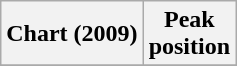<table class="wikitable plainrowheaders" style="text-align:center">
<tr>
<th scope="col">Chart (2009)</th>
<th scope="col">Peak<br>position</th>
</tr>
<tr>
</tr>
</table>
